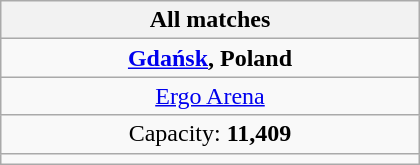<table class="wikitable" style="text-align:center" width=280>
<tr>
<th>All matches</th>
</tr>
<tr>
<td><strong><a href='#'>Gdańsk</a>, Poland</strong></td>
</tr>
<tr>
<td><a href='#'>Ergo Arena</a></td>
</tr>
<tr>
<td>Capacity: <strong>11,409</strong></td>
</tr>
<tr>
<td></td>
</tr>
</table>
